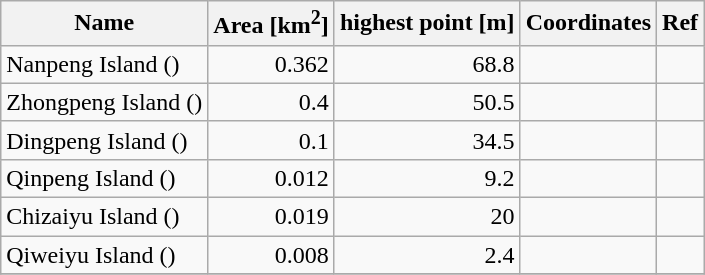<table class="wikitable sortable">
<tr>
<th class="unsortable">Name</th>
<th>Area [km<sup>2</sup>]</th>
<th>highest point [m]</th>
<th>Coordinates</th>
<th>Ref</th>
</tr>
<tr>
<td>Nanpeng Island ()</td>
<td align="right">0.362</td>
<td align="right">68.8</td>
<td></td>
<td></td>
</tr>
<tr>
<td>Zhongpeng Island ()</td>
<td align="right">0.4</td>
<td align="right">50.5</td>
<td></td>
<td></td>
</tr>
<tr>
<td>Dingpeng Island ()</td>
<td align="right">0.1</td>
<td align="right">34.5</td>
<td></td>
<td></td>
</tr>
<tr>
<td>Qinpeng Island ()</td>
<td align="right">0.012</td>
<td align="right">9.2</td>
<td></td>
<td></td>
</tr>
<tr>
<td>Chizaiyu Island ()</td>
<td align="right">0.019</td>
<td align="right">20</td>
<td></td>
<td></td>
</tr>
<tr>
<td>Qiweiyu Island ()</td>
<td align="right">0.008</td>
<td align="right">2.4</td>
<td></td>
<td></td>
</tr>
<tr>
</tr>
</table>
